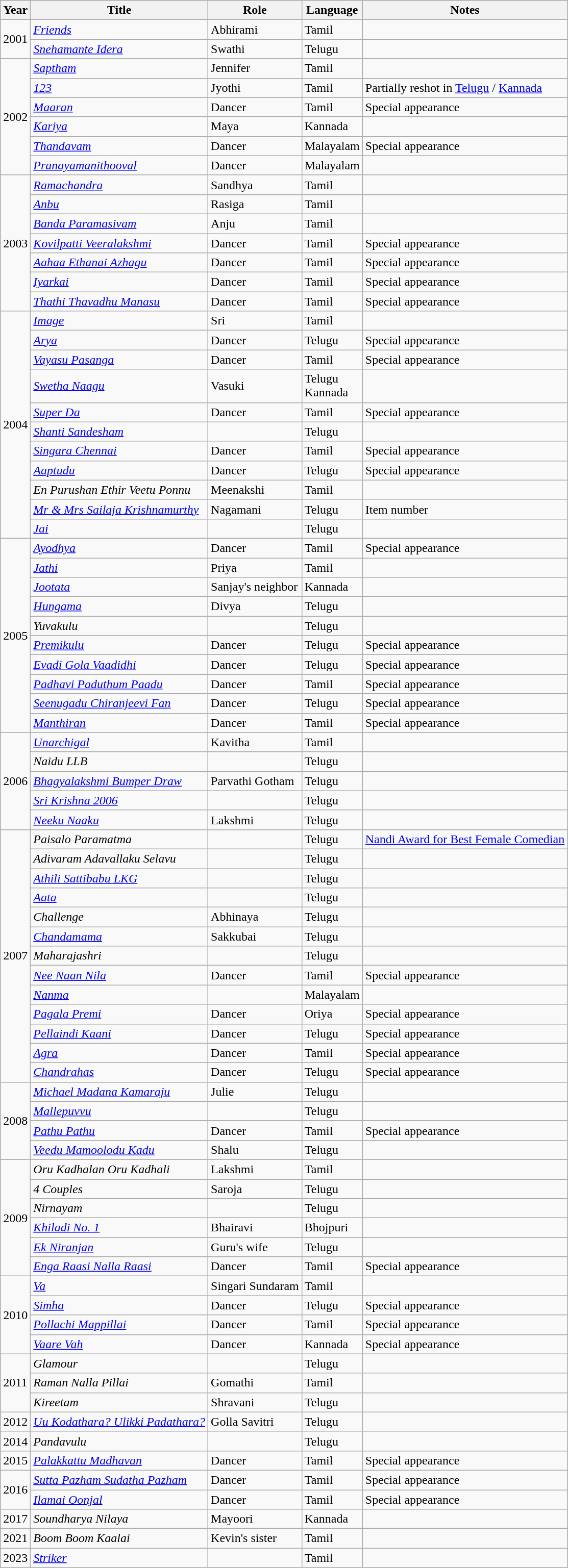<table class="wikitable sortable">
<tr>
<th>Year</th>
<th>Title</th>
<th>Role</th>
<th>Language</th>
<th class="unsortable">Notes</th>
</tr>
<tr>
<td rowspan="2">2001</td>
<td><em><a href='#'>Friends</a></em></td>
<td>Abhirami</td>
<td>Tamil</td>
<td></td>
</tr>
<tr>
<td><em><a href='#'>Snehamante Idera</a></em></td>
<td>Swathi</td>
<td>Telugu</td>
<td></td>
</tr>
<tr>
<td rowspan="6">2002</td>
<td><em><a href='#'>Saptham</a></em></td>
<td>Jennifer</td>
<td>Tamil</td>
<td></td>
</tr>
<tr>
<td><em><a href='#'>123</a></em></td>
<td>Jyothi</td>
<td>Tamil</td>
<td>Partially reshot in <a href='#'>Telugu</a> / <a href='#'>Kannada</a></td>
</tr>
<tr>
<td><em><a href='#'>Maaran</a></em></td>
<td>Dancer</td>
<td>Tamil</td>
<td>Special appearance</td>
</tr>
<tr>
<td><em><a href='#'>Kariya</a></em></td>
<td>Maya</td>
<td>Kannada</td>
<td></td>
</tr>
<tr>
<td><em><a href='#'>Thandavam</a></em></td>
<td>Dancer</td>
<td>Malayalam</td>
<td>Special appearance</td>
</tr>
<tr>
<td><em><a href='#'>Pranayamanithooval</a></em></td>
<td>Dancer</td>
<td>Malayalam</td>
<td></td>
</tr>
<tr>
<td rowspan="7">2003</td>
<td><em><a href='#'>Ramachandra</a></em></td>
<td>Sandhya</td>
<td>Tamil</td>
<td></td>
</tr>
<tr>
<td><em><a href='#'>Anbu</a></em></td>
<td>Rasiga</td>
<td>Tamil</td>
<td></td>
</tr>
<tr>
<td><em><a href='#'>Banda Paramasivam</a></em></td>
<td>Anju</td>
<td>Tamil</td>
<td></td>
</tr>
<tr>
<td><em><a href='#'>Kovilpatti Veeralakshmi</a></em></td>
<td>Dancer</td>
<td>Tamil</td>
<td>Special appearance</td>
</tr>
<tr>
<td><em><a href='#'>Aahaa Ethanai Azhagu</a></em></td>
<td>Dancer</td>
<td>Tamil</td>
<td>Special appearance</td>
</tr>
<tr>
<td><em><a href='#'>Iyarkai</a></em></td>
<td>Dancer</td>
<td>Tamil</td>
<td>Special appearance</td>
</tr>
<tr>
<td><em><a href='#'>Thathi Thavadhu Manasu</a></em></td>
<td>Dancer</td>
<td>Tamil</td>
<td>Special appearance</td>
</tr>
<tr>
<td rowspan="11">2004</td>
<td><em><a href='#'>Image</a></em></td>
<td>Sri</td>
<td>Tamil</td>
<td></td>
</tr>
<tr>
<td><em><a href='#'>Arya</a></em></td>
<td>Dancer</td>
<td>Telugu</td>
<td>Special appearance</td>
</tr>
<tr>
<td><em><a href='#'>Vayasu Pasanga</a></em></td>
<td>Dancer</td>
<td>Tamil</td>
<td>Special appearance</td>
</tr>
<tr>
<td><em><a href='#'>Swetha Naagu</a></em></td>
<td>Vasuki</td>
<td>Telugu<br>Kannada</td>
<td></td>
</tr>
<tr>
<td><em><a href='#'>Super Da</a></em></td>
<td>Dancer</td>
<td>Tamil</td>
<td>Special appearance</td>
</tr>
<tr>
<td><em><a href='#'>Shanti Sandesham</a></em></td>
<td></td>
<td>Telugu</td>
<td></td>
</tr>
<tr>
<td><em><a href='#'>Singara Chennai</a></em></td>
<td>Dancer</td>
<td>Tamil</td>
<td>Special appearance</td>
</tr>
<tr>
<td><em><a href='#'>Aaptudu</a></em></td>
<td>Dancer</td>
<td>Telugu</td>
<td>Special appearance</td>
</tr>
<tr>
<td><em>En Purushan Ethir Veetu Ponnu</em></td>
<td>Meenakshi</td>
<td>Tamil</td>
<td></td>
</tr>
<tr>
<td><em><a href='#'>Mr & Mrs Sailaja Krishnamurthy</a></em></td>
<td>Nagamani</td>
<td>Telugu</td>
<td>Item number</td>
</tr>
<tr>
<td><em><a href='#'>Jai</a></em></td>
<td></td>
<td>Telugu</td>
<td></td>
</tr>
<tr>
<td rowspan="10">2005</td>
<td><em><a href='#'>Ayodhya</a></em></td>
<td>Dancer</td>
<td>Tamil</td>
<td>Special appearance</td>
</tr>
<tr>
<td><em><a href='#'>Jathi</a></em></td>
<td>Priya</td>
<td>Tamil</td>
<td></td>
</tr>
<tr>
<td><em><a href='#'>Jootata</a></em></td>
<td>Sanjay's neighbor</td>
<td>Kannada</td>
<td></td>
</tr>
<tr>
<td><em><a href='#'>Hungama</a></em></td>
<td>Divya</td>
<td>Telugu</td>
<td></td>
</tr>
<tr>
<td><em>Yuvakulu</em></td>
<td></td>
<td>Telugu</td>
<td></td>
</tr>
<tr>
<td><em><a href='#'>Premikulu</a></em></td>
<td>Dancer</td>
<td>Telugu</td>
<td>Special appearance</td>
</tr>
<tr>
<td><em><a href='#'>Evadi Gola Vaadidhi</a></em></td>
<td>Dancer</td>
<td>Telugu</td>
<td>Special appearance</td>
</tr>
<tr>
<td><em><a href='#'>Padhavi Paduthum Paadu</a></em></td>
<td>Dancer</td>
<td>Tamil</td>
<td>Special appearance</td>
</tr>
<tr>
<td><em><a href='#'>Seenugadu Chiranjeevi Fan</a></em></td>
<td>Dancer</td>
<td>Telugu</td>
<td>Special appearance</td>
</tr>
<tr>
<td><em><a href='#'>Manthiran</a></em></td>
<td>Dancer</td>
<td>Tamil</td>
<td>Special appearance</td>
</tr>
<tr>
<td rowspan="5">2006</td>
<td><em><a href='#'>Unarchigal</a></em></td>
<td>Kavitha</td>
<td>Tamil</td>
<td></td>
</tr>
<tr>
<td><em>Naidu LLB</em></td>
<td></td>
<td>Telugu</td>
<td></td>
</tr>
<tr>
<td><em><a href='#'>Bhagyalakshmi Bumper Draw</a></em></td>
<td>Parvathi Gotham</td>
<td>Telugu</td>
<td></td>
</tr>
<tr>
<td><em><a href='#'>Sri Krishna 2006</a></em></td>
<td></td>
<td>Telugu</td>
<td></td>
</tr>
<tr>
<td><em><a href='#'>Neeku Naaku</a></em></td>
<td>Lakshmi</td>
<td>Telugu</td>
<td></td>
</tr>
<tr>
<td rowspan="13">2007</td>
<td><em>Paisalo Paramatma</em></td>
<td></td>
<td>Telugu</td>
<td><a href='#'>Nandi Award for Best Female Comedian</a></td>
</tr>
<tr>
<td><em>Adivaram Adavallaku Selavu</em></td>
<td></td>
<td>Telugu</td>
<td></td>
</tr>
<tr>
<td><em><a href='#'>Athili Sattibabu LKG</a></em></td>
<td></td>
<td>Telugu</td>
<td></td>
</tr>
<tr>
<td><em><a href='#'>Aata</a></em></td>
<td></td>
<td>Telugu</td>
<td></td>
</tr>
<tr>
<td><em>Challenge</em></td>
<td>Abhinaya</td>
<td>Telugu</td>
<td></td>
</tr>
<tr>
<td><em><a href='#'>Chandamama</a></em></td>
<td>Sakkubai</td>
<td>Telugu</td>
<td></td>
</tr>
<tr>
<td><em>Maharajashri</em></td>
<td></td>
<td>Telugu</td>
<td></td>
</tr>
<tr>
<td><em><a href='#'>Nee Naan Nila</a></em></td>
<td>Dancer</td>
<td>Tamil</td>
<td>Special appearance</td>
</tr>
<tr>
<td><em><a href='#'>Nanma</a></em></td>
<td></td>
<td>Malayalam</td>
<td></td>
</tr>
<tr>
<td><em><a href='#'>Pagala Premi</a></em></td>
<td>Dancer</td>
<td>Oriya</td>
<td>Special appearance</td>
</tr>
<tr>
<td><em><a href='#'>Pellaindi Kaani</a></em></td>
<td>Dancer</td>
<td>Telugu</td>
<td>Special appearance</td>
</tr>
<tr>
<td><em><a href='#'>Agra</a></em></td>
<td>Dancer</td>
<td>Tamil</td>
<td>Special appearance</td>
</tr>
<tr>
<td><em><a href='#'>Chandrahas</a></em></td>
<td>Dancer</td>
<td>Telugu</td>
<td>Special appearance</td>
</tr>
<tr>
<td rowspan="4">2008</td>
<td><em><a href='#'>Michael Madana Kamaraju</a></em></td>
<td>Julie</td>
<td>Telugu</td>
<td></td>
</tr>
<tr>
<td><em><a href='#'>Mallepuvvu</a></em></td>
<td></td>
<td>Telugu</td>
<td></td>
</tr>
<tr>
<td><em><a href='#'>Pathu Pathu</a></em></td>
<td>Dancer</td>
<td>Tamil</td>
<td>Special appearance</td>
</tr>
<tr>
<td><em><a href='#'>Veedu Mamoolodu Kadu</a></em></td>
<td>Shalu</td>
<td>Telugu</td>
<td></td>
</tr>
<tr>
<td rowspan="6">2009</td>
<td><em>Oru Kadhalan Oru Kadhali</em></td>
<td>Lakshmi</td>
<td>Tamil</td>
<td></td>
</tr>
<tr>
<td><em>4 Couples</em></td>
<td>Saroja</td>
<td>Telugu</td>
<td></td>
</tr>
<tr>
<td><em>Nirnayam</em></td>
<td></td>
<td>Telugu</td>
<td></td>
</tr>
<tr>
<td><em><a href='#'>Khiladi No. 1</a></em></td>
<td>Bhairavi</td>
<td>Bhojpuri</td>
<td></td>
</tr>
<tr>
<td><em><a href='#'>Ek Niranjan</a></em></td>
<td>Guru's wife</td>
<td>Telugu</td>
<td></td>
</tr>
<tr>
<td><em><a href='#'>Enga Raasi Nalla Raasi</a></em></td>
<td>Dancer</td>
<td>Tamil</td>
<td>Special appearance</td>
</tr>
<tr>
<td rowspan="4">2010</td>
<td><em><a href='#'>Va</a></em></td>
<td>Singari Sundaram</td>
<td>Tamil</td>
<td></td>
</tr>
<tr>
<td><em><a href='#'>Simha</a></em></td>
<td>Dancer</td>
<td>Telugu</td>
<td>Special appearance</td>
</tr>
<tr>
<td><em><a href='#'>Pollachi Mappillai</a></em></td>
<td>Dancer</td>
<td>Tamil</td>
<td>Special appearance</td>
</tr>
<tr>
<td><em><a href='#'>Vaare Vah</a></em></td>
<td>Dancer</td>
<td>Kannada</td>
<td>Special appearance</td>
</tr>
<tr>
<td rowspan="3">2011</td>
<td><em>Glamour</em></td>
<td></td>
<td>Telugu</td>
</tr>
<tr>
<td><em>Raman Nalla Pillai</em></td>
<td>Gomathi</td>
<td>Tamil</td>
<td></td>
</tr>
<tr>
<td><em>Kireetam</em></td>
<td>Shravani</td>
<td>Telugu</td>
<td></td>
</tr>
<tr>
<td>2012</td>
<td><em><a href='#'>Uu Kodathara? Ulikki Padathara?</a></em></td>
<td>Golla Savitri</td>
<td>Telugu</td>
<td></td>
</tr>
<tr>
<td>2014</td>
<td><em>Pandavulu</em></td>
<td></td>
<td>Telugu</td>
<td></td>
</tr>
<tr>
<td>2015</td>
<td><em><a href='#'>Palakkattu Madhavan</a></em></td>
<td>Dancer</td>
<td>Tamil</td>
<td>Special appearance</td>
</tr>
<tr>
<td rowspan="2">2016</td>
<td><em><a href='#'>Sutta Pazham Sudatha Pazham</a></em></td>
<td>Dancer</td>
<td>Tamil</td>
<td>Special appearance</td>
</tr>
<tr>
<td><em><a href='#'>Ilamai Oonjal</a></em></td>
<td>Dancer</td>
<td>Tamil</td>
<td>Special appearance</td>
</tr>
<tr>
<td>2017</td>
<td><em>Soundharya Nilaya</em></td>
<td>Mayoori</td>
<td>Kannada</td>
<td></td>
</tr>
<tr>
<td>2021</td>
<td><em>Boom Boom Kaalai</em></td>
<td>Kevin's sister</td>
<td>Tamil</td>
<td></td>
</tr>
<tr>
<td>2023</td>
<td><em><a href='#'>Striker</a></em></td>
<td></td>
<td>Tamil</td>
<td></td>
</tr>
</table>
